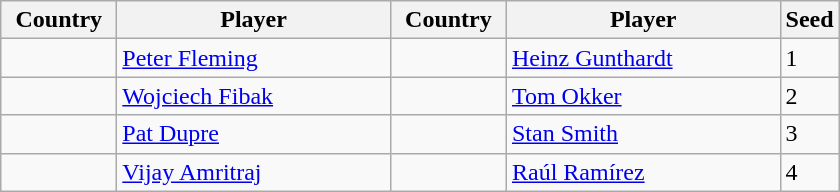<table class="sortable wikitable">
<tr>
<th width="70">Country</th>
<th width="175">Player</th>
<th width="70">Country</th>
<th width="175">Player</th>
<th>Seed</th>
</tr>
<tr>
<td></td>
<td><a href='#'>Peter Fleming</a></td>
<td></td>
<td><a href='#'>Heinz Gunthardt</a></td>
<td>1</td>
</tr>
<tr>
<td></td>
<td><a href='#'>Wojciech Fibak</a></td>
<td></td>
<td><a href='#'>Tom Okker</a></td>
<td>2</td>
</tr>
<tr>
<td></td>
<td><a href='#'>Pat Dupre</a></td>
<td></td>
<td><a href='#'>Stan Smith</a></td>
<td>3</td>
</tr>
<tr>
<td></td>
<td><a href='#'>Vijay Amritraj</a></td>
<td></td>
<td><a href='#'>Raúl Ramírez</a></td>
<td>4</td>
</tr>
</table>
